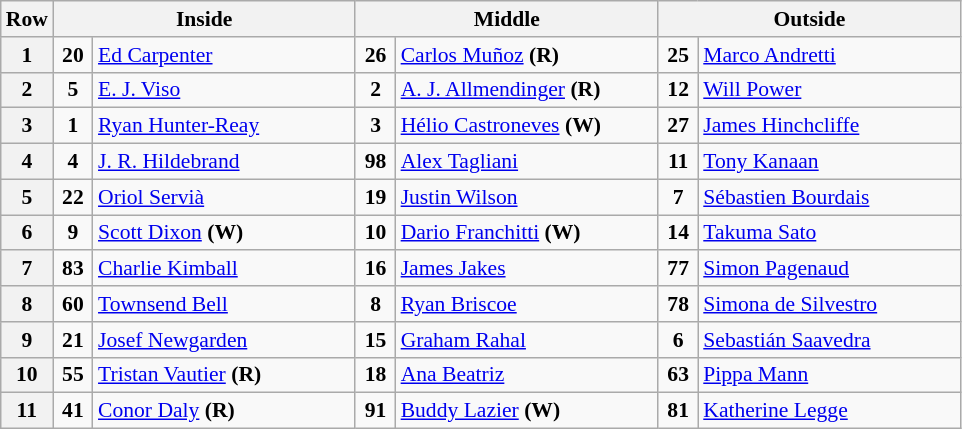<table class="wikitable" style="font-size: 90%;">
<tr>
<th>Row</th>
<th colspan=2 width="195">Inside</th>
<th colspan=2 width="195">Middle</th>
<th colspan=2 width="195">Outside</th>
</tr>
<tr>
<th>1</th>
<td style="text-align:center" width="20"><strong>20</strong></td>
<td> <a href='#'>Ed Carpenter</a></td>
<td style="text-align:center" width="20"><strong>26</strong></td>
<td> <a href='#'>Carlos Muñoz</a> <strong>(R)</strong></td>
<td style="text-align:center" width="20"><strong>25</strong></td>
<td> <a href='#'>Marco Andretti</a></td>
</tr>
<tr>
<th>2</th>
<td style="text-align:center" width="20"><strong>5</strong></td>
<td> <a href='#'>E. J. Viso</a></td>
<td style="text-align:center" width="20"><strong>2</strong></td>
<td> <a href='#'>A. J. Allmendinger</a> <strong>(R)</strong></td>
<td style="text-align:center" width="20"><strong>12</strong></td>
<td> <a href='#'>Will Power</a></td>
</tr>
<tr>
<th>3</th>
<td style="text-align:center" width="20"><strong>1</strong></td>
<td> <a href='#'>Ryan Hunter-Reay</a></td>
<td style="text-align:center" width="20"><strong>3</strong></td>
<td> <a href='#'>Hélio Castroneves</a> <strong>(W)</strong></td>
<td style="text-align:center" width="20"><strong>27</strong></td>
<td> <a href='#'>James Hinchcliffe</a></td>
</tr>
<tr>
<th>4</th>
<td style="text-align:center" width="20"><strong>4</strong></td>
<td> <a href='#'>J. R. Hildebrand</a></td>
<td style="text-align:center" width="20"><strong>98</strong></td>
<td> <a href='#'>Alex Tagliani</a></td>
<td style="text-align:center" width="20"><strong>11</strong></td>
<td> <a href='#'>Tony Kanaan</a></td>
</tr>
<tr>
<th>5</th>
<td style="text-align:center" width="20"><strong>22</strong></td>
<td> <a href='#'>Oriol Servià</a></td>
<td style="text-align:center" width="20"><strong>19</strong></td>
<td> <a href='#'>Justin Wilson</a></td>
<td style="text-align:center" width="20"><strong>7</strong></td>
<td> <a href='#'>Sébastien Bourdais</a></td>
</tr>
<tr>
<th>6</th>
<td style="text-align:center" width="20"><strong>9</strong></td>
<td> <a href='#'>Scott Dixon</a> <strong>(W)</strong></td>
<td style="text-align:center" width="20"><strong>10</strong></td>
<td> <a href='#'>Dario Franchitti</a>  <strong>(W)</strong></td>
<td style="text-align:center" width="20"><strong>14</strong></td>
<td> <a href='#'>Takuma Sato</a></td>
</tr>
<tr>
<th>7</th>
<td style="text-align:center" width="20"><strong>83</strong></td>
<td> <a href='#'>Charlie Kimball</a></td>
<td style="text-align:center" width="20"><strong>16</strong></td>
<td> <a href='#'>James Jakes</a></td>
<td style="text-align:center" width="20"><strong>77</strong></td>
<td> <a href='#'>Simon Pagenaud</a></td>
</tr>
<tr>
<th>8</th>
<td style="text-align:center" width="20"><strong>60</strong></td>
<td> <a href='#'>Townsend Bell</a></td>
<td style="text-align:center" width="20"><strong>8</strong></td>
<td> <a href='#'>Ryan Briscoe</a></td>
<td style="text-align:center" width="20"><strong>78</strong></td>
<td> <a href='#'>Simona de Silvestro</a></td>
</tr>
<tr>
<th>9</th>
<td style="text-align:center" width="20"><strong>21</strong></td>
<td> <a href='#'>Josef Newgarden</a></td>
<td style="text-align:center" width="20"><strong>15</strong></td>
<td> <a href='#'>Graham Rahal</a></td>
<td style="text-align:center" width="20"><strong>6</strong></td>
<td> <a href='#'>Sebastián Saavedra</a></td>
</tr>
<tr>
<th>10</th>
<td style="text-align:center" width="20"><strong>55</strong></td>
<td> <a href='#'>Tristan Vautier</a> <strong>(R)</strong></td>
<td style="text-align:center" width="20"><strong>18</strong></td>
<td> <a href='#'>Ana Beatriz</a></td>
<td style="text-align:center" width="20"><strong>63</strong></td>
<td> <a href='#'>Pippa Mann</a></td>
</tr>
<tr>
<th>11</th>
<td style="text-align:center" width="20"><strong>41</strong></td>
<td> <a href='#'>Conor Daly</a> <strong>(R)</strong></td>
<td style="text-align:center" width="20"><strong>91</strong></td>
<td> <a href='#'>Buddy Lazier</a> <strong>(W)</strong></td>
<td style="text-align:center" width="20"><strong>81</strong></td>
<td> <a href='#'>Katherine Legge</a></td>
</tr>
</table>
